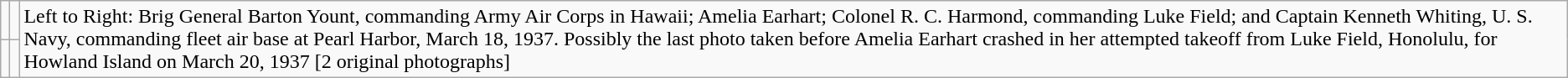<table class="wikitable">
<tr>
<td></td>
<td></td>
<td rowspan="2">Left to Right: Brig General Barton Yount, commanding Army Air Corps in Hawaii; Amelia Earhart; Colonel R. C. Harmond, commanding Luke Field; and Captain Kenneth Whiting, U. S. Navy, commanding fleet air base at Pearl Harbor, March 18, 1937.   Possibly the last photo taken before Amelia Earhart crashed in her attempted takeoff from Luke Field, Honolulu, for Howland Island on March 20, 1937 [2 original photographs]</td>
</tr>
<tr>
<td></td>
<td></td>
</tr>
</table>
